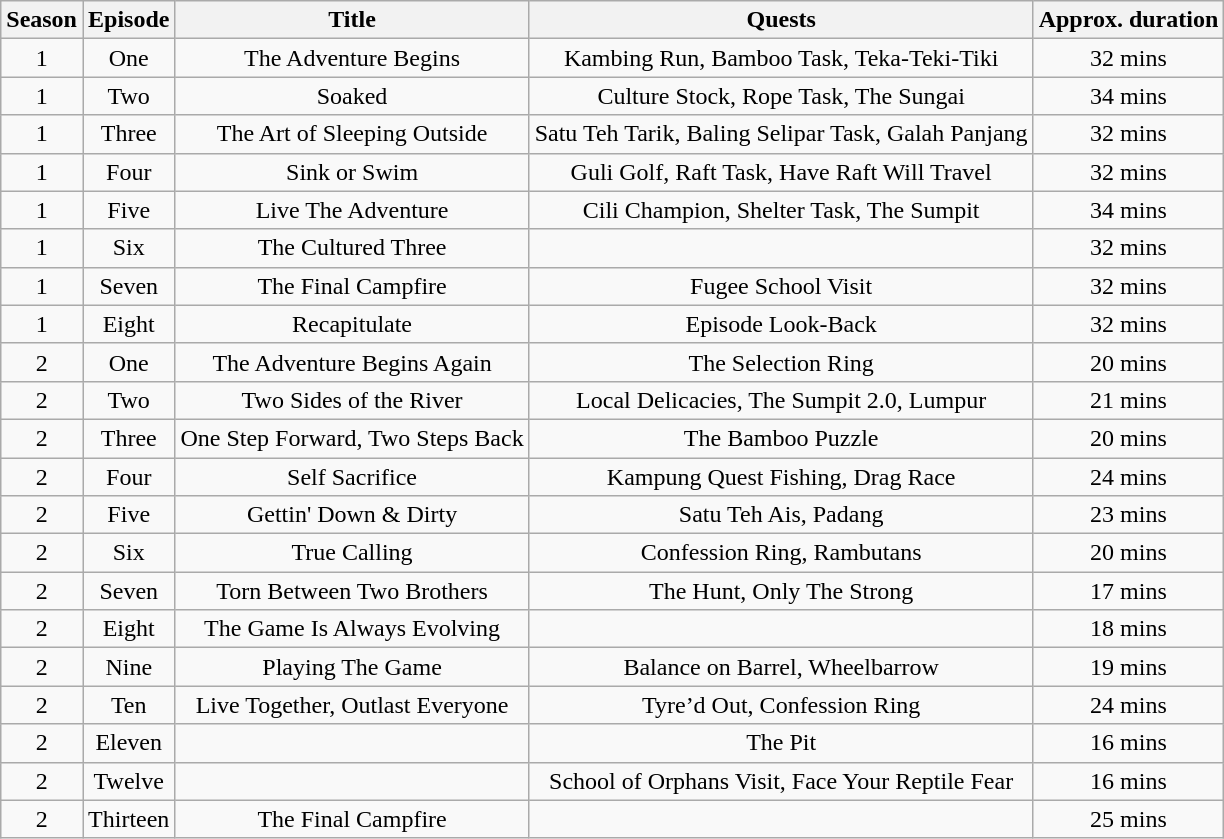<table class="wikitable" style="text-align:center;">
<tr>
<th>Season</th>
<th>Episode</th>
<th>Title</th>
<th>Quests</th>
<th>Approx. duration</th>
</tr>
<tr>
<td>1</td>
<td>One</td>
<td>The Adventure Begins</td>
<td>Kambing Run, Bamboo Task, Teka-Teki-Tiki</td>
<td>32 mins</td>
</tr>
<tr>
<td>1</td>
<td>Two</td>
<td>Soaked</td>
<td>Culture Stock, Rope Task, The Sungai</td>
<td>34 mins</td>
</tr>
<tr>
<td>1</td>
<td>Three</td>
<td>The Art of Sleeping Outside</td>
<td>Satu Teh Tarik, Baling Selipar Task, Galah Panjang</td>
<td>32 mins</td>
</tr>
<tr>
<td>1</td>
<td>Four</td>
<td>Sink or Swim</td>
<td>Guli Golf, Raft Task, Have Raft Will Travel</td>
<td>32 mins</td>
</tr>
<tr>
<td>1</td>
<td>Five</td>
<td>Live The Adventure</td>
<td>Cili Champion, Shelter Task, The Sumpit</td>
<td>34 mins</td>
</tr>
<tr>
<td>1</td>
<td>Six</td>
<td>The Cultured Three</td>
<td></td>
<td>32 mins</td>
</tr>
<tr>
<td>1</td>
<td>Seven</td>
<td>The Final Campfire</td>
<td>Fugee School Visit</td>
<td>32 mins</td>
</tr>
<tr>
<td>1</td>
<td>Eight</td>
<td>Recapitulate</td>
<td>Episode Look-Back</td>
<td>32 mins</td>
</tr>
<tr>
<td>2</td>
<td>One</td>
<td>The Adventure Begins Again</td>
<td>The Selection Ring</td>
<td>20 mins</td>
</tr>
<tr>
<td>2</td>
<td>Two</td>
<td>Two Sides of the River</td>
<td>Local Delicacies, The Sumpit 2.0, Lumpur</td>
<td>21 mins</td>
</tr>
<tr>
<td>2</td>
<td>Three</td>
<td>One Step Forward, Two Steps Back</td>
<td>The Bamboo Puzzle</td>
<td>20 mins</td>
</tr>
<tr>
<td>2</td>
<td>Four</td>
<td>Self Sacrifice</td>
<td>Kampung Quest Fishing, Drag Race</td>
<td>24 mins</td>
</tr>
<tr>
<td>2</td>
<td>Five</td>
<td>Gettin' Down & Dirty</td>
<td>Satu Teh Ais, Padang</td>
<td>23 mins</td>
</tr>
<tr>
<td>2</td>
<td>Six</td>
<td>True Calling</td>
<td>Confession Ring, Rambutans</td>
<td>20 mins</td>
</tr>
<tr>
<td>2</td>
<td>Seven</td>
<td>Torn Between Two Brothers</td>
<td>The Hunt, Only The Strong</td>
<td>17 mins</td>
</tr>
<tr>
<td>2</td>
<td>Eight</td>
<td>The Game Is Always Evolving</td>
<td></td>
<td>18 mins</td>
</tr>
<tr>
<td>2</td>
<td>Nine</td>
<td>Playing The Game</td>
<td>Balance on Barrel, Wheelbarrow</td>
<td>19 mins</td>
</tr>
<tr>
<td>2</td>
<td>Ten</td>
<td>Live Together, Outlast Everyone</td>
<td>Tyre’d Out, Confession Ring</td>
<td>24 mins</td>
</tr>
<tr>
<td>2</td>
<td>Eleven</td>
<td></td>
<td>The Pit</td>
<td>16 mins</td>
</tr>
<tr>
<td>2</td>
<td>Twelve</td>
<td></td>
<td>School of Orphans Visit, Face Your Reptile Fear</td>
<td>16 mins</td>
</tr>
<tr>
<td>2</td>
<td>Thirteen</td>
<td>The Final Campfire</td>
<td></td>
<td>25 mins</td>
</tr>
</table>
